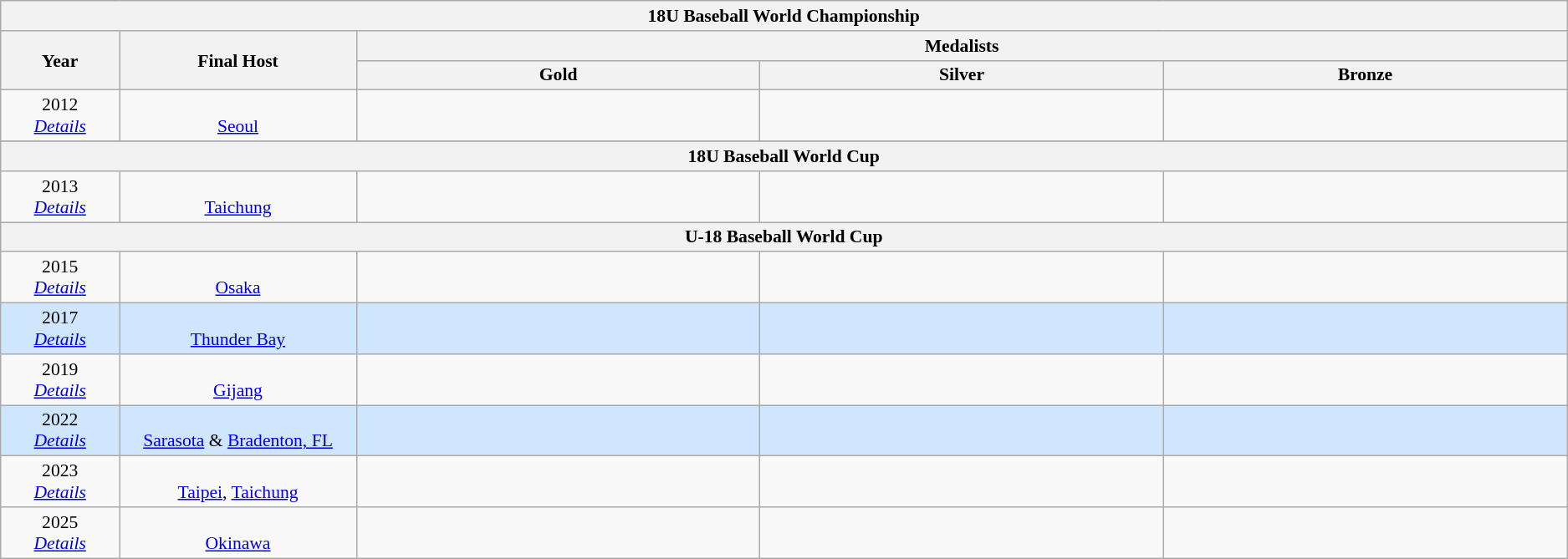<table class="wikitable" style="font-size:90%; text-align: center;">
<tr>
<th colspan=6>18U Baseball World Championship</th>
</tr>
<tr>
<th rowspan=2 width=5%>Year</th>
<th rowspan=2 width=10%>Final Host</th>
<th colspan=4>Medalists</th>
</tr>
<tr>
<th width=17%>Gold</th>
<th width=17%>Silver</th>
<th width=17% colspan=2>Bronze</th>
</tr>
<tr>
<td>2012<br><em><a href='#'>Details</a></em></td>
<td><br><a href='#'>Seoul</a></td>
<td><strong></strong></td>
<td></td>
<td colspan=2></td>
</tr>
<tr style="background: #D0E6FF;">
</tr>
<tr>
<th colspan=7>18U Baseball World Cup</th>
</tr>
<tr>
<td>2013<br><em><a href='#'>Details</a></em></td>
<td><br><a href='#'>Taichung</a></td>
<td><strong></strong></td>
<td></td>
<td colspan=2></td>
</tr>
<tr>
<th colspan=7>U-18 Baseball World Cup</th>
</tr>
<tr>
<td>2015<br><em><a href='#'>Details</a></em></td>
<td><br><a href='#'>Osaka</a></td>
<td><strong></strong></td>
<td></td>
<td colspan=2></td>
</tr>
<tr style="background: #D0E6FF;">
<td>2017<br><em><a href='#'>Details</a></em></td>
<td><br><a href='#'>Thunder Bay</a></td>
<td><strong></strong></td>
<td></td>
<td colspan=2></td>
</tr>
<tr>
<td>2019<br><em><a href='#'>Details</a></em></td>
<td><br><a href='#'>Gijang</a></td>
<td><strong></strong></td>
<td></td>
<td colspan=2></td>
</tr>
<tr style="background: #D0E6FF;">
<td>2022<br><em><a href='#'>Details</a></em></td>
<td><br><a href='#'>Sarasota</a> & <a href='#'>Bradenton, FL</a></td>
<td><strong></strong></td>
<td></td>
<td colspan=2></td>
</tr>
<tr>
<td>2023<br><em><a href='#'>Details</a></em></td>
<td><br><a href='#'>Taipei</a>, <a href='#'>Taichung</a></td>
<td><strong></strong></td>
<td></td>
<td colspan=2></td>
</tr>
<tr>
<td>2025<br><em><a href='#'>Details</a></em></td>
<td><br><a href='#'>Okinawa</a></td>
<td></td>
<td></td>
<td colspan=2></td>
</tr>
</table>
